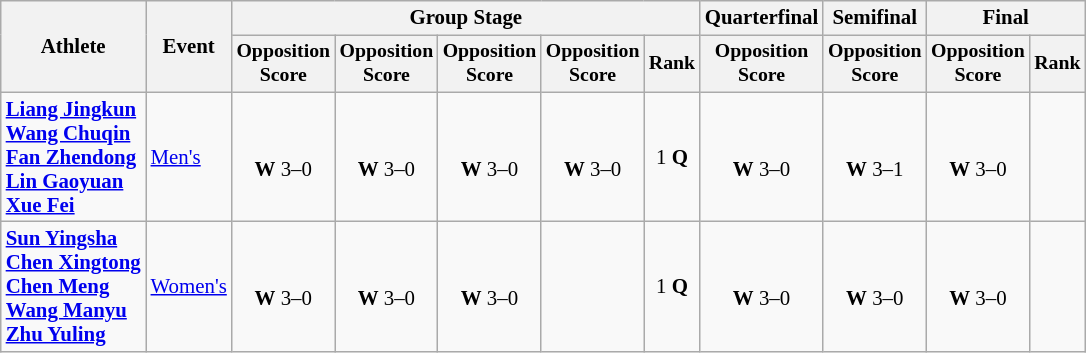<table class=wikitable style=font-size:87%;text-align:center>
<tr>
<th rowspan="2">Athlete</th>
<th rowspan="2">Event</th>
<th colspan="5">Group Stage</th>
<th>Quarterfinal</th>
<th>Semifinal</th>
<th colspan="2">Final</th>
</tr>
<tr style="font-size:95%">
<th>Opposition<br>Score</th>
<th>Opposition<br>Score</th>
<th>Opposition<br>Score</th>
<th>Opposition<br>Score</th>
<th>Rank</th>
<th>Opposition<br>Score</th>
<th>Opposition<br>Score</th>
<th>Opposition<br>Score</th>
<th>Rank</th>
</tr>
<tr>
<td align=left><strong><a href='#'>Liang Jingkun</a><br><a href='#'>Wang Chuqin</a><br><a href='#'>Fan Zhendong</a><br><a href='#'>Lin Gaoyuan</a><br><a href='#'>Xue Fei</a></strong></td>
<td align=left><a href='#'>Men's</a></td>
<td><br><strong>W</strong> 3–0</td>
<td><br><strong>W</strong> 3–0</td>
<td><br><strong>W</strong> 3–0</td>
<td><br><strong>W</strong> 3–0</td>
<td>1 <strong>Q</strong></td>
<td><br><strong>W</strong> 3–0</td>
<td><br><strong>W</strong> 3–1</td>
<td><br><strong>W</strong> 3–0</td>
<td></td>
</tr>
<tr>
<td align=left><strong><a href='#'>Sun Yingsha</a><br><a href='#'>Chen Xingtong</a><br><a href='#'>Chen Meng</a><br><a href='#'>Wang Manyu</a><br><a href='#'>Zhu Yuling</a></strong></td>
<td align=left><a href='#'>Women's</a></td>
<td><br><strong>W</strong> 3–0</td>
<td><br><strong>W</strong> 3–0</td>
<td><br><strong>W</strong> 3–0</td>
<td></td>
<td>1 <strong>Q</strong></td>
<td><br><strong>W</strong> 3–0</td>
<td><br><strong>W</strong> 3–0</td>
<td><br><strong>W</strong> 3–0</td>
<td></td>
</tr>
</table>
